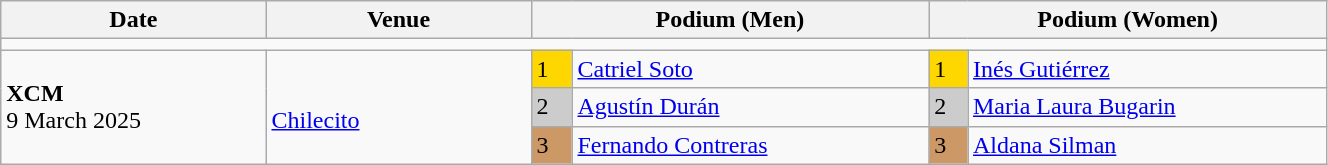<table class="wikitable" width=70%>
<tr>
<th>Date</th>
<th width=20%>Venue</th>
<th colspan=2 width=30%>Podium (Men)</th>
<th colspan=2 width=30%>Podium (Women)</th>
</tr>
<tr>
<td colspan=6></td>
</tr>
<tr>
<td rowspan=3><strong>XCM</strong> <br> 9 March 2025</td>
<td rowspan=3><br><a href='#'>Chilecito</a></td>
<td bgcolor=FFD700>1</td>
<td><a href='#'>Catriel Soto</a></td>
<td bgcolor=FFD700>1</td>
<td><a href='#'>Inés Gutiérrez</a></td>
</tr>
<tr>
<td bgcolor=CCCCCC>2</td>
<td><a href='#'>Agustín Durán</a></td>
<td bgcolor=CCCCCC>2</td>
<td><a href='#'>Maria Laura Bugarin</a></td>
</tr>
<tr>
<td bgcolor=CC9966>3</td>
<td><a href='#'>Fernando Contreras</a></td>
<td bgcolor=CC9966>3</td>
<td><a href='#'>Aldana Silman</a></td>
</tr>
</table>
